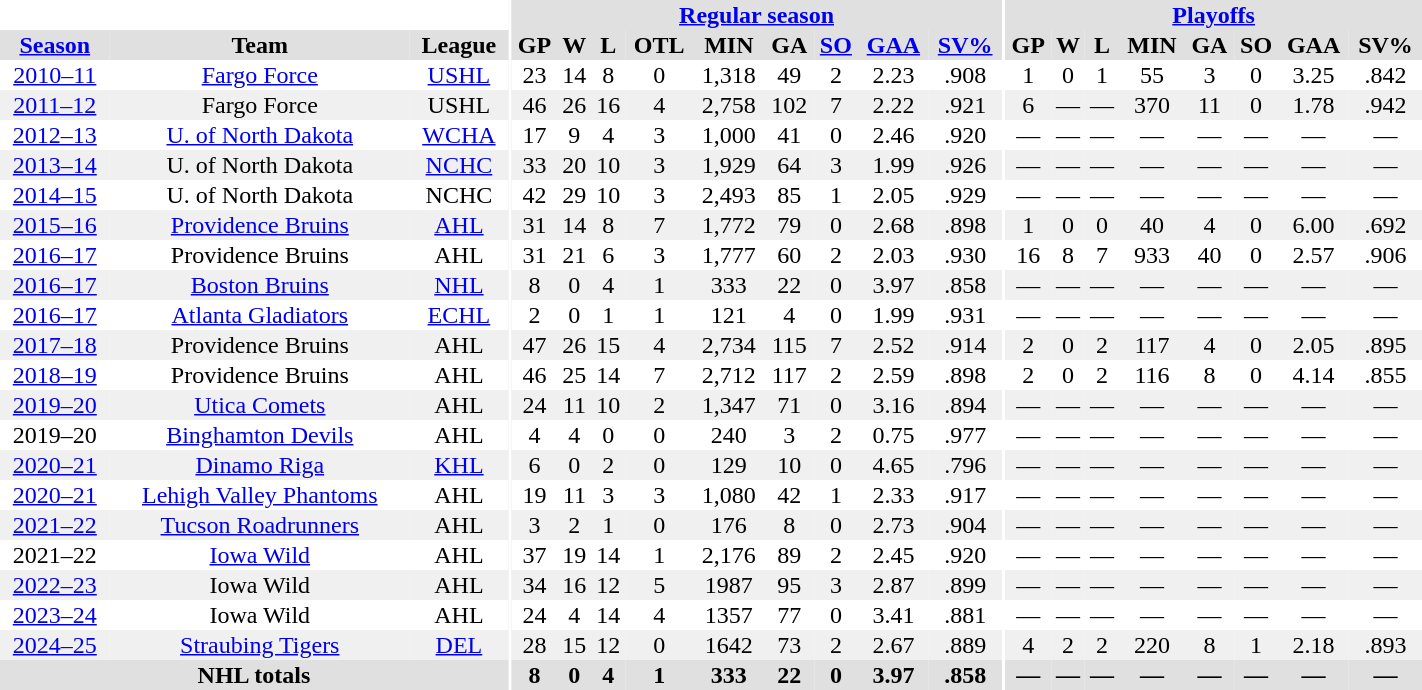<table border="0" cellpadding="1" cellspacing="0" style="text-align:center; width:75%;">
<tr bgcolor="#e0e0e0">
<th colspan="3" bgcolor="#ffffff"></th>
<th rowspan="99" bgcolor="#ffffff"></th>
<th colspan="9" bgcolor="#e0e0e0"><a href='#'>Regular season</a></th>
<th rowspan="99" bgcolor="#ffffff"></th>
<th colspan="8" bgcolor="#e0e0e0"><a href='#'>Playoffs</a></th>
</tr>
<tr bgcolor="#e0e0e0">
<th><a href='#'>Season</a></th>
<th>Team</th>
<th>League</th>
<th>GP</th>
<th>W</th>
<th>L</th>
<th>OTL</th>
<th>MIN</th>
<th>GA</th>
<th><a href='#'>SO</a></th>
<th><a href='#'>GAA</a></th>
<th><a href='#'>SV%</a></th>
<th>GP</th>
<th>W</th>
<th>L</th>
<th>MIN</th>
<th>GA</th>
<th>SO</th>
<th>GAA</th>
<th>SV%</th>
</tr>
<tr>
<td><a href='#'>2010–11</a></td>
<td><a href='#'>Fargo Force</a></td>
<td><a href='#'>USHL</a></td>
<td>23</td>
<td>14</td>
<td>8</td>
<td>0</td>
<td>1,318</td>
<td>49</td>
<td>2</td>
<td>2.23</td>
<td>.908</td>
<td>1</td>
<td>0</td>
<td>1</td>
<td>55</td>
<td>3</td>
<td>0</td>
<td>3.25</td>
<td>.842</td>
</tr>
<tr bgcolor="#f0f0f0">
<td><a href='#'>2011–12</a></td>
<td>Fargo Force</td>
<td>USHL</td>
<td>46</td>
<td>26</td>
<td>16</td>
<td>4</td>
<td>2,758</td>
<td>102</td>
<td>7</td>
<td>2.22</td>
<td>.921</td>
<td>6</td>
<td>—</td>
<td>—</td>
<td>370</td>
<td>11</td>
<td>0</td>
<td>1.78</td>
<td>.942</td>
</tr>
<tr>
<td><a href='#'>2012–13</a></td>
<td><a href='#'>U. of North Dakota</a></td>
<td><a href='#'>WCHA</a></td>
<td>17</td>
<td>9</td>
<td>4</td>
<td>3</td>
<td>1,000</td>
<td>41</td>
<td>0</td>
<td>2.46</td>
<td>.920</td>
<td>—</td>
<td>—</td>
<td>—</td>
<td>—</td>
<td>—</td>
<td>—</td>
<td>—</td>
<td>—</td>
</tr>
<tr bgcolor="#f0f0f0">
<td><a href='#'>2013–14</a></td>
<td>U. of North Dakota</td>
<td><a href='#'>NCHC</a></td>
<td>33</td>
<td>20</td>
<td>10</td>
<td>3</td>
<td>1,929</td>
<td>64</td>
<td>3</td>
<td>1.99</td>
<td>.926</td>
<td>—</td>
<td>—</td>
<td>—</td>
<td>—</td>
<td>—</td>
<td>—</td>
<td>—</td>
<td>—</td>
</tr>
<tr>
<td><a href='#'>2014–15</a></td>
<td>U. of North Dakota</td>
<td>NCHC</td>
<td>42</td>
<td>29</td>
<td>10</td>
<td>3</td>
<td>2,493</td>
<td>85</td>
<td>1</td>
<td>2.05</td>
<td>.929</td>
<td>—</td>
<td>—</td>
<td>—</td>
<td>—</td>
<td>—</td>
<td>—</td>
<td>—</td>
<td>—</td>
</tr>
<tr bgcolor="#f0f0f0">
<td><a href='#'>2015–16</a></td>
<td><a href='#'>Providence Bruins</a></td>
<td><a href='#'>AHL</a></td>
<td>31</td>
<td>14</td>
<td>8</td>
<td>7</td>
<td>1,772</td>
<td>79</td>
<td>0</td>
<td>2.68</td>
<td>.898</td>
<td>1</td>
<td>0</td>
<td>0</td>
<td>40</td>
<td>4</td>
<td>0</td>
<td>6.00</td>
<td>.692</td>
</tr>
<tr>
<td><a href='#'>2016–17</a></td>
<td>Providence Bruins</td>
<td>AHL</td>
<td>31</td>
<td>21</td>
<td>6</td>
<td>3</td>
<td>1,777</td>
<td>60</td>
<td>2</td>
<td>2.03</td>
<td>.930</td>
<td>16</td>
<td>8</td>
<td>7</td>
<td>933</td>
<td>40</td>
<td>0</td>
<td>2.57</td>
<td>.906</td>
</tr>
<tr bgcolor="#f0f0f0">
<td><a href='#'>2016–17</a></td>
<td><a href='#'>Boston Bruins</a></td>
<td><a href='#'>NHL</a></td>
<td>8</td>
<td>0</td>
<td>4</td>
<td>1</td>
<td>333</td>
<td>22</td>
<td>0</td>
<td>3.97</td>
<td>.858</td>
<td>—</td>
<td>—</td>
<td>—</td>
<td>—</td>
<td>—</td>
<td>—</td>
<td>—</td>
<td>—</td>
</tr>
<tr>
<td><a href='#'>2016–17</a></td>
<td><a href='#'>Atlanta Gladiators</a></td>
<td><a href='#'>ECHL</a></td>
<td>2</td>
<td>0</td>
<td>1</td>
<td>1</td>
<td>121</td>
<td>4</td>
<td>0</td>
<td>1.99</td>
<td>.931</td>
<td>—</td>
<td>—</td>
<td>—</td>
<td>—</td>
<td>—</td>
<td>—</td>
<td>—</td>
<td>—</td>
</tr>
<tr bgcolor="#f0f0f0">
<td><a href='#'>2017–18</a></td>
<td>Providence Bruins</td>
<td>AHL</td>
<td>47</td>
<td>26</td>
<td>15</td>
<td>4</td>
<td>2,734</td>
<td>115</td>
<td>7</td>
<td>2.52</td>
<td>.914</td>
<td>2</td>
<td>0</td>
<td>2</td>
<td>117</td>
<td>4</td>
<td>0</td>
<td>2.05</td>
<td>.895</td>
</tr>
<tr>
<td><a href='#'>2018–19</a></td>
<td>Providence Bruins</td>
<td>AHL</td>
<td>46</td>
<td>25</td>
<td>14</td>
<td>7</td>
<td>2,712</td>
<td>117</td>
<td>2</td>
<td>2.59</td>
<td>.898</td>
<td>2</td>
<td>0</td>
<td>2</td>
<td>116</td>
<td>8</td>
<td>0</td>
<td>4.14</td>
<td>.855</td>
</tr>
<tr bgcolor="#f0f0f0">
<td><a href='#'>2019–20</a></td>
<td><a href='#'>Utica Comets</a></td>
<td>AHL</td>
<td>24</td>
<td>11</td>
<td>10</td>
<td>2</td>
<td>1,347</td>
<td>71</td>
<td>0</td>
<td>3.16</td>
<td>.894</td>
<td>—</td>
<td>—</td>
<td>—</td>
<td>—</td>
<td>—</td>
<td>—</td>
<td>—</td>
<td>—</td>
</tr>
<tr>
<td>2019–20</td>
<td><a href='#'>Binghamton Devils</a></td>
<td>AHL</td>
<td>4</td>
<td>4</td>
<td>0</td>
<td>0</td>
<td>240</td>
<td>3</td>
<td>2</td>
<td>0.75</td>
<td>.977</td>
<td>—</td>
<td>—</td>
<td>—</td>
<td>—</td>
<td>—</td>
<td>—</td>
<td>—</td>
<td>—</td>
</tr>
<tr bgcolor="#f0f0f0">
<td><a href='#'>2020–21</a></td>
<td><a href='#'>Dinamo Riga</a></td>
<td><a href='#'>KHL</a></td>
<td>6</td>
<td>0</td>
<td>2</td>
<td>0</td>
<td>129</td>
<td>10</td>
<td>0</td>
<td>4.65</td>
<td>.796</td>
<td>—</td>
<td>—</td>
<td>—</td>
<td>—</td>
<td>—</td>
<td>—</td>
<td>—</td>
<td>—</td>
</tr>
<tr>
<td><a href='#'>2020–21</a></td>
<td><a href='#'>Lehigh Valley Phantoms</a></td>
<td>AHL</td>
<td>19</td>
<td>11</td>
<td>3</td>
<td>3</td>
<td>1,080</td>
<td>42</td>
<td>1</td>
<td>2.33</td>
<td>.917</td>
<td>—</td>
<td>—</td>
<td>—</td>
<td>—</td>
<td>—</td>
<td>—</td>
<td>—</td>
<td>—</td>
</tr>
<tr bgcolor="#f0f0f0">
<td><a href='#'>2021–22</a></td>
<td><a href='#'>Tucson Roadrunners</a></td>
<td>AHL</td>
<td>3</td>
<td>2</td>
<td>1</td>
<td>0</td>
<td>176</td>
<td>8</td>
<td>0</td>
<td>2.73</td>
<td>.904</td>
<td>—</td>
<td>—</td>
<td>—</td>
<td>—</td>
<td>—</td>
<td>—</td>
<td>—</td>
<td>—</td>
</tr>
<tr>
<td>2021–22</td>
<td><a href='#'>Iowa Wild</a></td>
<td>AHL</td>
<td>37</td>
<td>19</td>
<td>14</td>
<td>1</td>
<td>2,176</td>
<td>89</td>
<td>2</td>
<td>2.45</td>
<td>.920</td>
<td>—</td>
<td>—</td>
<td>—</td>
<td>—</td>
<td>—</td>
<td>—</td>
<td>—</td>
<td>—</td>
</tr>
<tr bgcolor="#f0f0f0">
<td><a href='#'>2022–23</a></td>
<td>Iowa Wild</td>
<td>AHL</td>
<td>34</td>
<td>16</td>
<td>12</td>
<td>5</td>
<td>1987</td>
<td>95</td>
<td>3</td>
<td>2.87</td>
<td>.899</td>
<td>—</td>
<td>—</td>
<td>—</td>
<td>—</td>
<td>—</td>
<td>—</td>
<td>—</td>
<td>—</td>
</tr>
<tr>
<td><a href='#'>2023–24</a></td>
<td>Iowa Wild</td>
<td>AHL</td>
<td>24</td>
<td>4</td>
<td>14</td>
<td>4</td>
<td>1357</td>
<td>77</td>
<td>0</td>
<td>3.41</td>
<td>.881</td>
<td>—</td>
<td>—</td>
<td>—</td>
<td>—</td>
<td>—</td>
<td>—</td>
<td>—</td>
<td>—</td>
</tr>
<tr bgcolor="#f0f0f0">
<td><a href='#'>2024–25</a></td>
<td><a href='#'>Straubing Tigers</a></td>
<td><a href='#'>DEL</a></td>
<td>28</td>
<td>15</td>
<td>12</td>
<td>0</td>
<td>1642</td>
<td>73</td>
<td>2</td>
<td>2.67</td>
<td>.889</td>
<td>4</td>
<td>2</td>
<td>2</td>
<td>220</td>
<td>8</td>
<td>1</td>
<td>2.18</td>
<td>.893</td>
</tr>
<tr bgcolor="#e0e0e0">
<th colspan="3">NHL totals</th>
<th>8</th>
<th>0</th>
<th>4</th>
<th>1</th>
<th>333</th>
<th>22</th>
<th>0</th>
<th>3.97</th>
<th>.858</th>
<th>—</th>
<th>—</th>
<th>—</th>
<th>—</th>
<th>—</th>
<th>—</th>
<th>—</th>
<th>—</th>
</tr>
</table>
